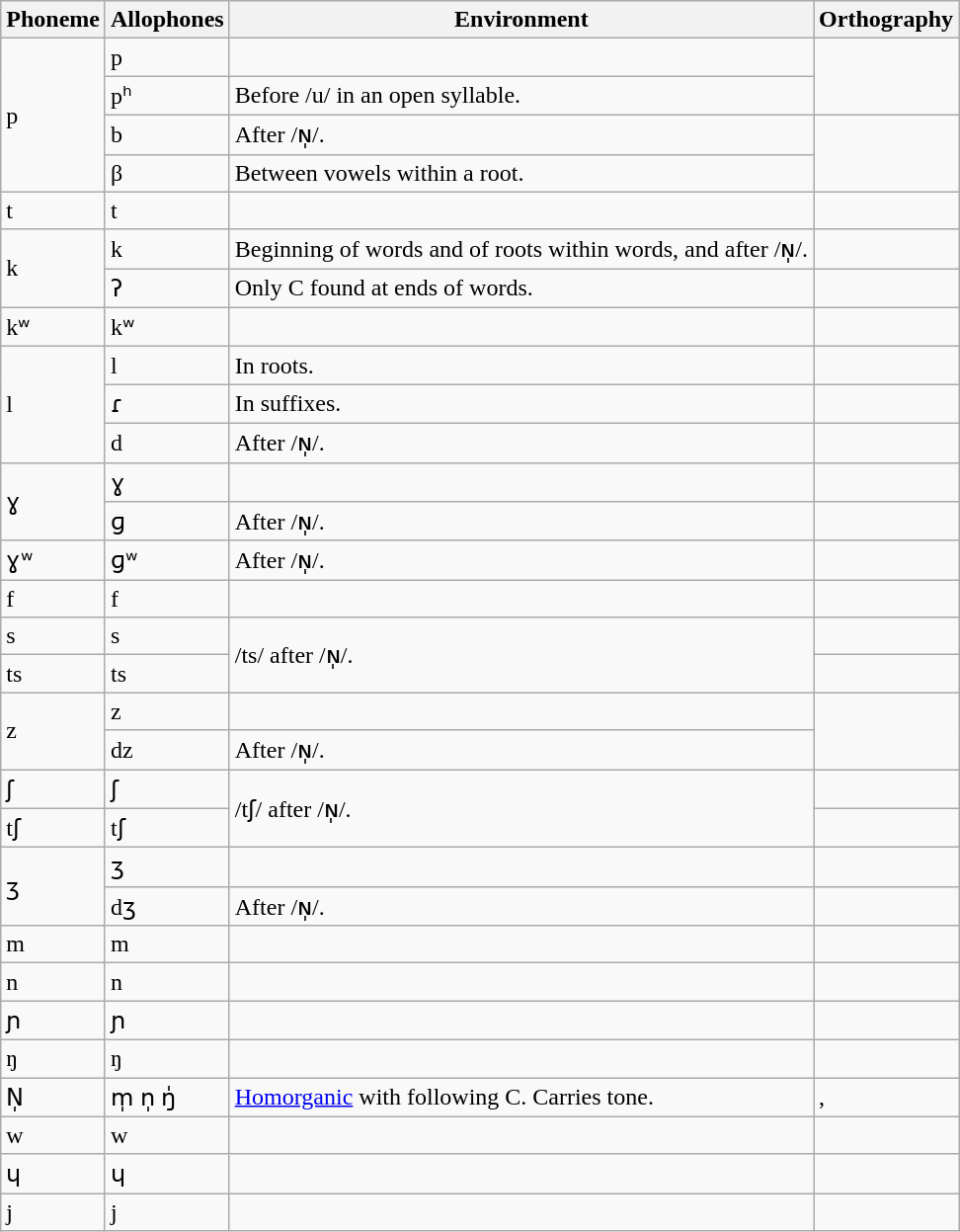<table class="wikitable">
<tr>
<th>Phoneme</th>
<th>Allophones</th>
<th>Environment</th>
<th>Orthography</th>
</tr>
<tr>
<td rowspan=4>p</td>
<td>p</td>
<td></td>
<td rowspan=2></td>
</tr>
<tr>
<td>pʰ</td>
<td>Before /u/ in an open syllable.</td>
</tr>
<tr>
<td>b</td>
<td>After /ɴ̩/.</td>
<td rowspan=2></td>
</tr>
<tr>
<td>β</td>
<td>Between vowels within a root.</td>
</tr>
<tr>
<td rowspan=1>t</td>
<td>t</td>
<td></td>
<td></td>
</tr>
<tr>
<td rowspan=2>k</td>
<td>k</td>
<td>Beginning of words and of roots within words, and after /ɴ̩/.</td>
<td></td>
</tr>
<tr>
<td>ʔ</td>
<td>Only C found at ends of words.</td>
<td></td>
</tr>
<tr>
<td rowspan=1>kʷ</td>
<td>kʷ</td>
<td></td>
<td></td>
</tr>
<tr>
<td rowspan=3>l</td>
<td>l</td>
<td>In roots.</td>
<td></td>
</tr>
<tr>
<td>ɾ</td>
<td>In suffixes.</td>
<td></td>
</tr>
<tr>
<td>d</td>
<td>After /ɴ̩/.</td>
<td></td>
</tr>
<tr>
<td rowspan=2>ɣ</td>
<td>ɣ</td>
<td></td>
<td></td>
</tr>
<tr>
<td>ɡ</td>
<td>After /ɴ̩/.</td>
<td></td>
</tr>
<tr>
<td rowspan=1>ɣʷ</td>
<td>ɡʷ</td>
<td>After /ɴ̩/.</td>
<td></td>
</tr>
<tr>
<td>f</td>
<td>f</td>
<td></td>
<td></td>
</tr>
<tr>
<td>s</td>
<td>s</td>
<td rowspan=2>/ts/ after /ɴ̩/.</td>
<td></td>
</tr>
<tr>
<td>ts</td>
<td>ts</td>
<td></td>
</tr>
<tr>
<td rowspan=2>z</td>
<td>z</td>
<td></td>
<td rowspan=2></td>
</tr>
<tr>
<td>dz</td>
<td>After /ɴ̩/.</td>
</tr>
<tr>
<td>ʃ</td>
<td>ʃ</td>
<td rowspan=2>/tʃ/ after /ɴ̩/.</td>
<td></td>
</tr>
<tr>
<td>tʃ</td>
<td>tʃ</td>
<td></td>
</tr>
<tr>
<td rowspan=2>ʒ</td>
<td>ʒ</td>
<td></td>
<td></td>
</tr>
<tr>
<td>dʒ</td>
<td>After /ɴ̩/.</td>
<td></td>
</tr>
<tr>
<td>m</td>
<td>m</td>
<td></td>
<td></td>
</tr>
<tr>
<td>n</td>
<td>n</td>
<td></td>
<td></td>
</tr>
<tr>
<td>ɲ</td>
<td>ɲ</td>
<td></td>
<td></td>
</tr>
<tr>
<td>ŋ</td>
<td>ŋ</td>
<td></td>
<td></td>
</tr>
<tr>
<td>N̩</td>
<td>m̩ n̩ ŋ̍</td>
<td><a href='#'>Homorganic</a> with following C. Carries tone.</td>
<td>, </td>
</tr>
<tr>
<td>w</td>
<td>w</td>
<td></td>
<td></td>
</tr>
<tr>
<td>ɥ</td>
<td>ɥ</td>
<td></td>
<td></td>
</tr>
<tr>
<td>j</td>
<td>j</td>
<td></td>
<td></td>
</tr>
</table>
